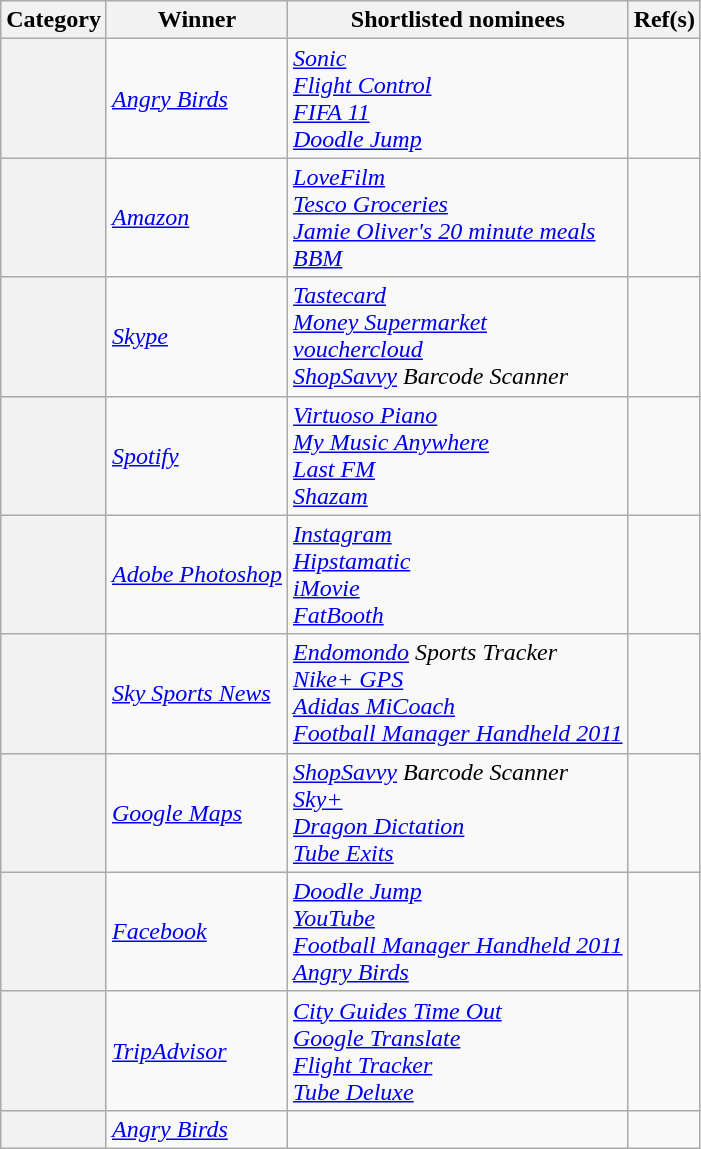<table class="wikitable sortable">
<tr>
<th scope="col">Category</th>
<th scope="col">Winner</th>
<th scope="col">Shortlisted nominees</th>
<th scope="col" align="center" class="unsortable">Ref(s)</th>
</tr>
<tr>
<th scope="row"></th>
<td><em><a href='#'>Angry Birds</a></em></td>
<td><em><a href='#'>Sonic</a></em> <br> <em><a href='#'>Flight Control</a></em> <br> <em><a href='#'>FIFA 11</a></em> <br> <em><a href='#'>Doodle Jump</a></em></td>
<td align="center"></td>
</tr>
<tr>
<th scope="row"></th>
<td><em><a href='#'>Amazon</a></em></td>
<td><em><a href='#'>LoveFilm</a></em> <br> <em><a href='#'>Tesco Groceries</a></em> <br> <em><a href='#'>Jamie Oliver's 20 minute meals</a></em> <br> <em><a href='#'>BBM</a></em></td>
<td align="center"></td>
</tr>
<tr>
<th scope="row"></th>
<td><em><a href='#'>Skype</a></em></td>
<td><em><a href='#'>Tastecard</a></em> <br> <em><a href='#'>Money Supermarket</a></em> <br> <em><a href='#'>vouchercloud</a></em> <br> <em><a href='#'>ShopSavvy</a> Barcode Scanner</em></td>
<td align="center"></td>
</tr>
<tr>
<th scope="row"></th>
<td><em><a href='#'>Spotify</a></em></td>
<td><em><a href='#'>Virtuoso Piano</a></em> <br> <em><a href='#'>My Music Anywhere</a></em> <br> <em><a href='#'>Last FM</a></em> <br> <em><a href='#'>Shazam</a></em></td>
<td align="center"></td>
</tr>
<tr>
<th scope="row"></th>
<td><em><a href='#'>Adobe Photoshop</a></em></td>
<td><em><a href='#'>Instagram</a></em> <br> <em><a href='#'>Hipstamatic</a></em> <br> <em><a href='#'>iMovie</a></em> <br> <em><a href='#'>FatBooth</a></em></td>
<td align="center"></td>
</tr>
<tr>
<th scope="row"></th>
<td><em><a href='#'>Sky Sports News</a></em></td>
<td><em><a href='#'>Endomondo</a> Sports Tracker</em> <br> <em><a href='#'>Nike+ GPS</a></em> <br> <em><a href='#'>Adidas MiCoach</a></em> <br> <em><a href='#'>Football Manager Handheld 2011</a></em></td>
<td align="center"></td>
</tr>
<tr>
<th scope="row"></th>
<td><em><a href='#'>Google Maps</a></em></td>
<td><em><a href='#'>ShopSavvy</a> Barcode Scanner</em> <br> <em><a href='#'>Sky+</a></em> <br> <em><a href='#'>Dragon Dictation</a></em> <br> <em><a href='#'>Tube Exits</a></em></td>
<td align="center"></td>
</tr>
<tr>
<th scope="row"></th>
<td><em><a href='#'>Facebook</a></em></td>
<td><em><a href='#'>Doodle Jump</a></em> <br> <em><a href='#'>YouTube</a></em> <br> <em><a href='#'>Football Manager Handheld 2011</a></em> <br> <em><a href='#'>Angry Birds</a></em></td>
<td align="center"></td>
</tr>
<tr>
<th scope="row"></th>
<td><em><a href='#'>TripAdvisor</a></em></td>
<td><em><a href='#'>City Guides Time Out</a></em> <br> <em><a href='#'>Google Translate</a></em> <br> <em><a href='#'>Flight Tracker</a></em> <br> <em><a href='#'>Tube Deluxe</a></em></td>
<td align="center"></td>
</tr>
<tr>
<th scope="row"></th>
<td><em><a href='#'>Angry Birds</a></em></td>
<td></td>
<td align="center"></td>
</tr>
</table>
